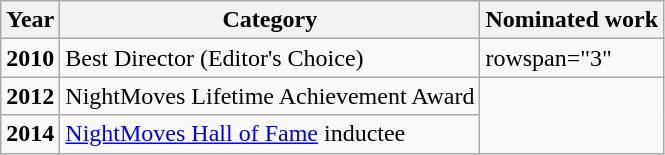<table class="wikitable">
<tr>
<th>Year</th>
<th>Category</th>
<th>Nominated work</th>
</tr>
<tr>
<td><strong>2010</strong></td>
<td>Best Director (Editor's Choice)</td>
<td>rowspan="3" </td>
</tr>
<tr>
<td><strong>2012</strong></td>
<td>NightMoves Lifetime Achievement Award</td>
</tr>
<tr>
<td><strong>2014</strong></td>
<td><a href='#'>NightMoves Hall of Fame</a> inductee</td>
</tr>
</table>
